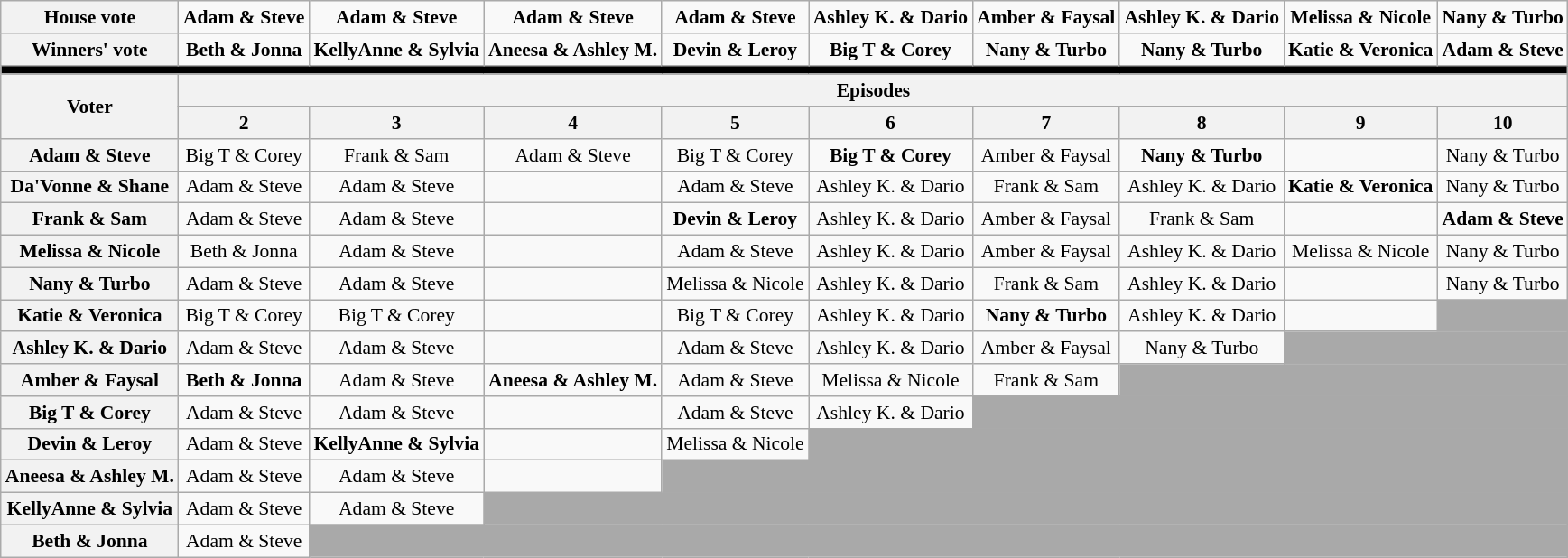<table class="wikitable" style="text-align:center; font-size:90%; white-space:nowrap;">
<tr>
<th>House vote</th>
<td><strong>Adam & Steve</strong><br></td>
<td><strong>Adam & Steve</strong><br></td>
<td><strong>Adam & Steve</strong><br></td>
<td><strong>Adam & Steve</strong><br></td>
<td><strong>Ashley K. & Dario</strong><br></td>
<td><strong>Amber & Faysal</strong><br></td>
<td><strong>Ashley K. & Dario</strong><br></td>
<td><strong>Melissa & Nicole</strong><br></td>
<td><strong>Nany & Turbo</strong><br></td>
</tr>
<tr>
<th>Winners' vote</th>
<td><strong>Beth & Jonna</strong></td>
<td><strong>KellyAnne & Sylvia</strong></td>
<td><strong>Aneesa & Ashley M.</strong></td>
<td><strong>Devin & Leroy</strong></td>
<td><strong>Big T & Corey</strong></td>
<td><strong>Nany & Turbo</strong></td>
<td><strong>Nany & Turbo</strong></td>
<td><strong>Katie & Veronica</strong></td>
<td><strong>Adam & Steve</strong></td>
</tr>
<tr>
<th colspan="10" style="background:black"></th>
</tr>
<tr>
<th rowspan=2>Voter</th>
<th colspan="9">Episodes</th>
</tr>
<tr>
<th>2</th>
<th>3</th>
<th>4</th>
<th>5</th>
<th>6</th>
<th>7</th>
<th>8</th>
<th>9</th>
<th>10</th>
</tr>
<tr>
<th>Adam & Steve</th>
<td>Big T & Corey</td>
<td>Frank & Sam</td>
<td>Adam & Steve</td>
<td>Big T & Corey</td>
<td><strong>Big T & Corey</strong></td>
<td>Amber & Faysal</td>
<td><strong>Nany & Turbo</strong></td>
<td></td>
<td>Nany & Turbo</td>
</tr>
<tr>
<th>Da'Vonne & Shane</th>
<td>Adam & Steve</td>
<td>Adam & Steve</td>
<td></td>
<td>Adam & Steve</td>
<td>Ashley K. & Dario</td>
<td>Frank & Sam</td>
<td>Ashley K. & Dario</td>
<td><strong>Katie & Veronica</strong></td>
<td>Nany & Turbo</td>
</tr>
<tr>
<th>Frank & Sam</th>
<td>Adam & Steve</td>
<td>Adam & Steve</td>
<td></td>
<td><strong>Devin & Leroy</strong></td>
<td>Ashley K. & Dario</td>
<td>Amber & Faysal</td>
<td>Frank & Sam</td>
<td></td>
<td><strong>Adam & Steve</strong></td>
</tr>
<tr>
<th>Melissa & Nicole</th>
<td>Beth & Jonna</td>
<td>Adam & Steve</td>
<td></td>
<td>Adam & Steve</td>
<td>Ashley K. & Dario</td>
<td>Amber & Faysal</td>
<td>Ashley K. & Dario</td>
<td>Melissa & Nicole</td>
<td>Nany & Turbo</td>
</tr>
<tr>
<th>Nany & Turbo</th>
<td>Adam & Steve</td>
<td>Adam & Steve</td>
<td></td>
<td>Melissa & Nicole</td>
<td>Ashley K. & Dario</td>
<td>Frank & Sam</td>
<td>Ashley K. & Dario</td>
<td></td>
<td>Nany & Turbo</td>
</tr>
<tr>
<th>Katie & Veronica</th>
<td>Big T & Corey</td>
<td>Big T & Corey</td>
<td></td>
<td>Big T & Corey</td>
<td>Ashley K. & Dario</td>
<td><strong>Nany & Turbo</strong></td>
<td>Ashley K. & Dario</td>
<td></td>
<td colspan="1" bgcolor="darkgray"></td>
</tr>
<tr>
<th>Ashley K. & Dario</th>
<td>Adam & Steve</td>
<td>Adam & Steve</td>
<td></td>
<td>Adam & Steve</td>
<td>Ashley K. & Dario</td>
<td>Amber & Faysal</td>
<td>Nany & Turbo</td>
<td colspan="2" bgcolor="darkgray"></td>
</tr>
<tr>
<th>Amber & Faysal</th>
<td><strong>Beth & Jonna</strong></td>
<td>Adam & Steve</td>
<td><strong>Aneesa & Ashley M.</strong></td>
<td>Adam & Steve</td>
<td>Melissa & Nicole</td>
<td>Frank & Sam</td>
<td colspan="3" bgcolor="darkgray"></td>
</tr>
<tr>
<th>Big T & Corey</th>
<td>Adam & Steve</td>
<td>Adam & Steve</td>
<td></td>
<td>Adam & Steve</td>
<td>Ashley K. & Dario</td>
<td colspan="4" bgcolor="darkgray"></td>
</tr>
<tr>
<th>Devin & Leroy</th>
<td>Adam & Steve</td>
<td><strong>KellyAnne & Sylvia</strong></td>
<td></td>
<td>Melissa & Nicole</td>
<td colspan="5" bgcolor="darkgray"></td>
</tr>
<tr>
<th>Aneesa & Ashley M.</th>
<td>Adam & Steve</td>
<td>Adam & Steve</td>
<td></td>
<td colspan="6" bgcolor="darkgray"></td>
</tr>
<tr>
<th>KellyAnne & Sylvia</th>
<td>Adam & Steve</td>
<td>Adam & Steve</td>
<td colspan="7" bgcolor="darkgray"></td>
</tr>
<tr>
<th>Beth & Jonna</th>
<td>Adam & Steve</td>
<td colspan="8" bgcolor="darkgray"></td>
</tr>
</table>
